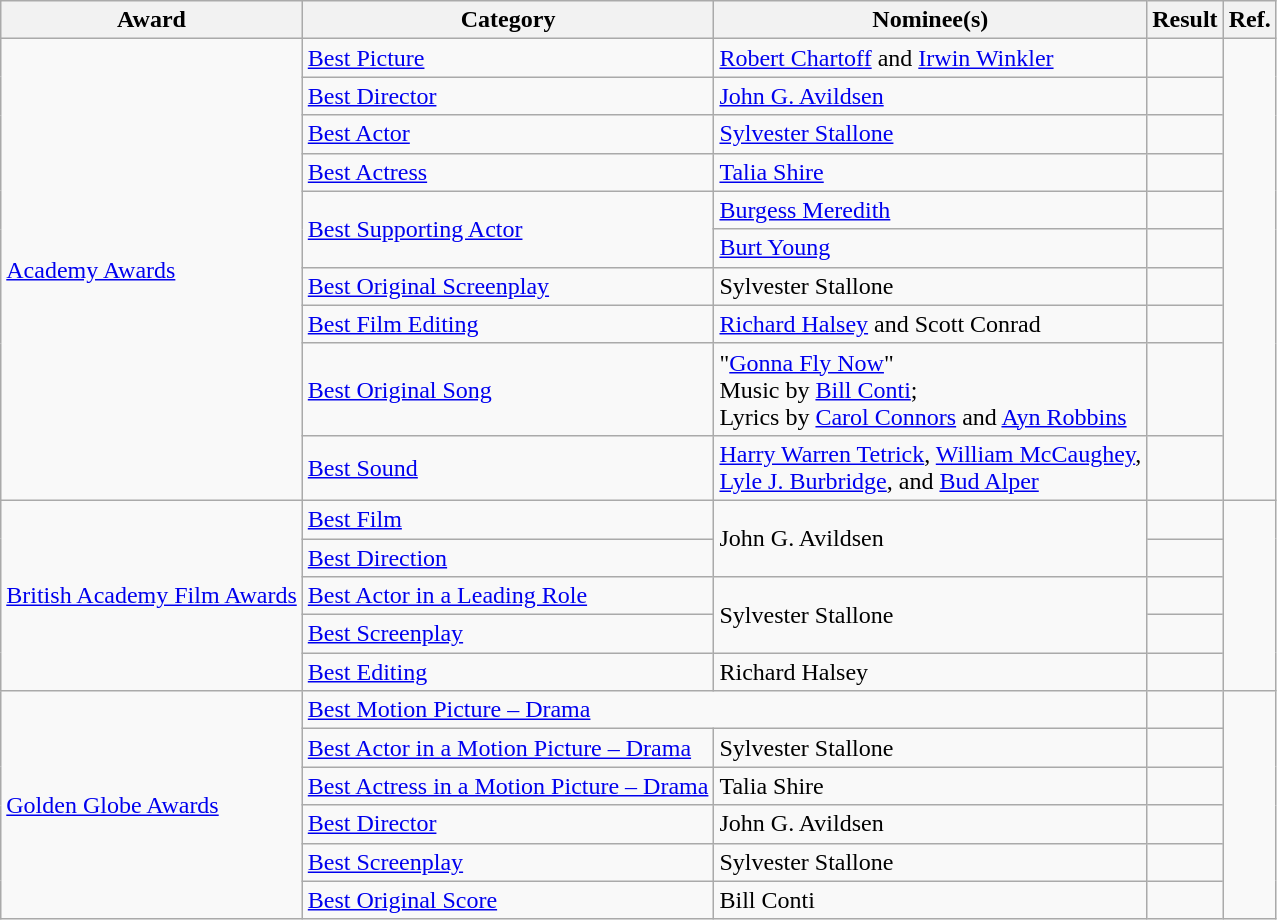<table class="wikitable">
<tr>
<th>Award</th>
<th>Category</th>
<th>Nominee(s)</th>
<th>Result</th>
<th>Ref.</th>
</tr>
<tr>
<td rowspan="10"><a href='#'>Academy Awards</a></td>
<td><a href='#'>Best Picture</a></td>
<td><a href='#'>Robert Chartoff</a> and <a href='#'>Irwin Winkler</a></td>
<td></td>
<td align="center" rowspan="10"></td>
</tr>
<tr>
<td><a href='#'>Best Director</a></td>
<td><a href='#'>John G. Avildsen</a></td>
<td></td>
</tr>
<tr>
<td><a href='#'>Best Actor</a></td>
<td><a href='#'>Sylvester Stallone</a></td>
<td></td>
</tr>
<tr>
<td><a href='#'>Best Actress</a></td>
<td><a href='#'>Talia Shire</a></td>
<td></td>
</tr>
<tr>
<td rowspan="2"><a href='#'>Best Supporting Actor</a></td>
<td><a href='#'>Burgess Meredith</a></td>
<td></td>
</tr>
<tr>
<td><a href='#'>Burt Young</a></td>
<td></td>
</tr>
<tr>
<td><a href='#'>Best Original Screenplay</a></td>
<td>Sylvester Stallone</td>
<td></td>
</tr>
<tr>
<td><a href='#'>Best Film Editing</a></td>
<td><a href='#'>Richard Halsey</a> and Scott Conrad</td>
<td></td>
</tr>
<tr>
<td><a href='#'>Best Original Song</a></td>
<td>"<a href='#'>Gonna Fly Now</a>" <br> Music by <a href='#'>Bill Conti</a>; <br> Lyrics by <a href='#'>Carol Connors</a> and <a href='#'>Ayn Robbins</a></td>
<td></td>
</tr>
<tr>
<td><a href='#'>Best Sound</a></td>
<td><a href='#'>Harry Warren Tetrick</a>, <a href='#'>William McCaughey</a>, <br> <a href='#'>Lyle J. Burbridge</a>, and <a href='#'>Bud Alper</a></td>
<td></td>
</tr>
<tr>
<td rowspan="5"><a href='#'>British Academy Film Awards</a></td>
<td><a href='#'>Best Film</a></td>
<td rowspan="2">John G. Avildsen</td>
<td></td>
<td align="center" rowspan="5"></td>
</tr>
<tr>
<td><a href='#'>Best Direction</a></td>
<td></td>
</tr>
<tr>
<td><a href='#'>Best Actor in a Leading Role</a></td>
<td rowspan="2">Sylvester Stallone</td>
<td></td>
</tr>
<tr>
<td><a href='#'>Best Screenplay</a></td>
<td></td>
</tr>
<tr>
<td><a href='#'>Best Editing</a></td>
<td>Richard Halsey</td>
<td></td>
</tr>
<tr>
<td rowspan="6"><a href='#'>Golden Globe Awards</a></td>
<td colspan="2"><a href='#'>Best Motion Picture – Drama</a></td>
<td></td>
<td align="center" rowspan="6"></td>
</tr>
<tr>
<td><a href='#'>Best Actor in a Motion Picture – Drama</a></td>
<td>Sylvester Stallone</td>
<td></td>
</tr>
<tr>
<td><a href='#'>Best Actress in a Motion Picture – Drama</a></td>
<td>Talia Shire</td>
<td></td>
</tr>
<tr>
<td><a href='#'>Best Director</a></td>
<td>John G. Avildsen</td>
<td></td>
</tr>
<tr>
<td><a href='#'>Best Screenplay</a></td>
<td>Sylvester Stallone</td>
<td></td>
</tr>
<tr>
<td><a href='#'>Best Original Score</a></td>
<td>Bill Conti</td>
<td></td>
</tr>
</table>
